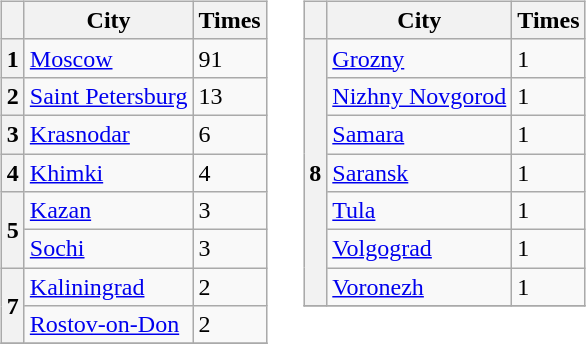<table>
<tr style="vertical-align: top;">
<td><br><table class="wikitable">
<tr>
<th></th>
<th>City</th>
<th>Times</th>
</tr>
<tr>
<th>1</th>
<td> <a href='#'>Moscow</a></td>
<td>91</td>
</tr>
<tr>
<th>2</th>
<td> <a href='#'>Saint Petersburg</a></td>
<td>13</td>
</tr>
<tr>
<th>3</th>
<td> <a href='#'>Krasnodar</a></td>
<td>6</td>
</tr>
<tr>
<th>4</th>
<td> <a href='#'>Khimki</a></td>
<td>4</td>
</tr>
<tr>
<th rowspan="2">5</th>
<td> <a href='#'>Kazan</a></td>
<td>3</td>
</tr>
<tr>
<td> <a href='#'>Sochi</a></td>
<td>3</td>
</tr>
<tr>
<th rowspan="2">7</th>
<td> <a href='#'>Kaliningrad</a></td>
<td>2</td>
</tr>
<tr>
<td> <a href='#'>Rostov-on-Don</a></td>
<td>2</td>
</tr>
<tr>
</tr>
</table>
</td>
<td></td>
<td><br><table class="wikitable">
<tr>
<th></th>
<th>City</th>
<th>Times</th>
</tr>
<tr>
<th rowspan="7">8</th>
<td> <a href='#'>Grozny</a></td>
<td>1</td>
</tr>
<tr>
<td> <a href='#'>Nizhny Novgorod</a></td>
<td>1</td>
</tr>
<tr>
<td> <a href='#'>Samara</a></td>
<td>1</td>
</tr>
<tr>
<td> <a href='#'>Saransk</a></td>
<td>1</td>
</tr>
<tr>
<td> <a href='#'>Tula</a></td>
<td>1</td>
</tr>
<tr>
<td> <a href='#'>Volgograd</a></td>
<td>1</td>
</tr>
<tr>
<td> <a href='#'>Voronezh</a></td>
<td>1</td>
</tr>
<tr>
</tr>
</table>
</td>
</tr>
</table>
